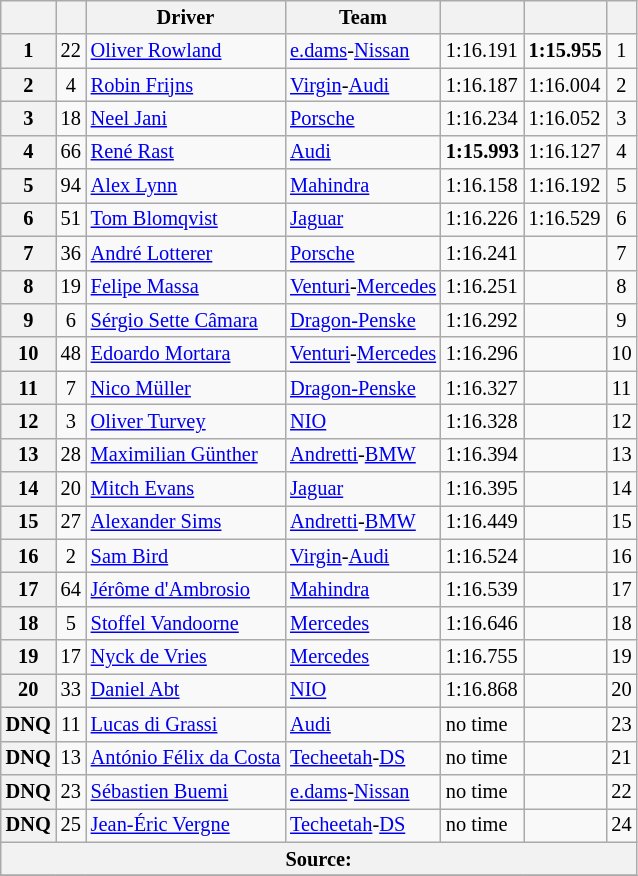<table class="wikitable sortable" style="font-size: 85%">
<tr>
<th scope="col"></th>
<th scope="col"></th>
<th scope="col">Driver</th>
<th scope="col">Team</th>
<th scope="col"></th>
<th scope="col"></th>
<th scope="col"></th>
</tr>
<tr>
<th scope="row">1</th>
<td align="center">22</td>
<td> <a href='#'>Oliver Rowland</a></td>
<td><a href='#'>e.dams</a>-<a href='#'>Nissan</a></td>
<td>1:16.191</td>
<td><strong>1:15.955</strong></td>
<td align="center">1</td>
</tr>
<tr>
<th scope="row">2</th>
<td align="center">4</td>
<td> <a href='#'>Robin Frijns</a></td>
<td><a href='#'>Virgin</a>-<a href='#'>Audi</a></td>
<td>1:16.187</td>
<td>1:16.004</td>
<td align="center">2</td>
</tr>
<tr>
<th scope="row">3</th>
<td align="center">18</td>
<td> <a href='#'>Neel Jani</a></td>
<td><a href='#'>Porsche</a></td>
<td>1:16.234</td>
<td>1:16.052</td>
<td align="center">3</td>
</tr>
<tr>
<th scope="row">4</th>
<td align="center">66</td>
<td> <a href='#'>René Rast</a></td>
<td><a href='#'>Audi</a></td>
<td><strong>1:15.993</strong></td>
<td>1:16.127</td>
<td align="center">4</td>
</tr>
<tr>
<th scope="row">5</th>
<td align="center">94</td>
<td> <a href='#'>Alex Lynn</a></td>
<td><a href='#'>Mahindra</a></td>
<td>1:16.158</td>
<td>1:16.192</td>
<td align="center">5</td>
</tr>
<tr>
<th scope="row">6</th>
<td align="center">51</td>
<td> <a href='#'>Tom Blomqvist</a></td>
<td><a href='#'>Jaguar</a></td>
<td>1:16.226</td>
<td>1:16.529</td>
<td align="center">6</td>
</tr>
<tr>
<th scope="row">7</th>
<td align="center">36</td>
<td> <a href='#'>André Lotterer</a></td>
<td><a href='#'>Porsche</a></td>
<td>1:16.241</td>
<td></td>
<td align="center">7</td>
</tr>
<tr>
<th scope="row">8</th>
<td align="center">19</td>
<td> <a href='#'>Felipe Massa</a></td>
<td><a href='#'>Venturi</a>-<a href='#'>Mercedes</a></td>
<td>1:16.251</td>
<td></td>
<td align="center">8</td>
</tr>
<tr>
<th scope="row">9</th>
<td align="center">6</td>
<td> <a href='#'>Sérgio Sette Câmara</a></td>
<td><a href='#'>Dragon-Penske</a></td>
<td>1:16.292</td>
<td></td>
<td align="center">9</td>
</tr>
<tr>
<th scope="row">10</th>
<td align="center">48</td>
<td> <a href='#'>Edoardo Mortara</a></td>
<td><a href='#'>Venturi</a>-<a href='#'>Mercedes</a></td>
<td>1:16.296</td>
<td></td>
<td align="center">10</td>
</tr>
<tr>
<th scope="row">11</th>
<td align="center">7</td>
<td> <a href='#'>Nico Müller</a></td>
<td><a href='#'>Dragon-Penske</a></td>
<td>1:16.327</td>
<td></td>
<td align="center">11</td>
</tr>
<tr>
<th scope="row">12</th>
<td align="center">3</td>
<td> <a href='#'>Oliver Turvey</a></td>
<td><a href='#'>NIO</a></td>
<td>1:16.328</td>
<td></td>
<td align="center">12</td>
</tr>
<tr>
<th scope="row">13</th>
<td align="center">28</td>
<td> <a href='#'>Maximilian Günther</a></td>
<td><a href='#'>Andretti</a>-<a href='#'>BMW</a></td>
<td>1:16.394</td>
<td></td>
<td align="center">13</td>
</tr>
<tr>
<th scope="row">14</th>
<td align="center">20</td>
<td> <a href='#'>Mitch Evans</a></td>
<td><a href='#'>Jaguar</a></td>
<td>1:16.395</td>
<td></td>
<td align="center">14</td>
</tr>
<tr>
<th scope="row">15</th>
<td align="center">27</td>
<td> <a href='#'>Alexander Sims</a></td>
<td><a href='#'>Andretti</a>-<a href='#'>BMW</a></td>
<td>1:16.449</td>
<td></td>
<td align="center">15</td>
</tr>
<tr>
<th scope="row">16</th>
<td align="center">2</td>
<td> <a href='#'>Sam Bird</a></td>
<td><a href='#'>Virgin</a>-<a href='#'>Audi</a></td>
<td>1:16.524</td>
<td></td>
<td align="center">16</td>
</tr>
<tr>
<th scope="row">17</th>
<td align="center">64</td>
<td> <a href='#'>Jérôme d'Ambrosio</a></td>
<td><a href='#'>Mahindra</a></td>
<td>1:16.539</td>
<td></td>
<td align="center">17</td>
</tr>
<tr>
<th scope="row">18</th>
<td align="center">5</td>
<td> <a href='#'>Stoffel Vandoorne</a></td>
<td><a href='#'>Mercedes</a></td>
<td>1:16.646</td>
<td></td>
<td align="center">18</td>
</tr>
<tr>
<th scope="row">19</th>
<td align="center">17</td>
<td> <a href='#'>Nyck de Vries</a></td>
<td><a href='#'>Mercedes</a></td>
<td>1:16.755</td>
<td></td>
<td align="center">19</td>
</tr>
<tr>
<th scope="row">20</th>
<td align="center">33</td>
<td> <a href='#'>Daniel Abt</a></td>
<td><a href='#'>NIO</a></td>
<td>1:16.868</td>
<td></td>
<td align="center">20</td>
</tr>
<tr>
<th scope="row">DNQ</th>
<td align="center">11</td>
<td> <a href='#'>Lucas di Grassi</a></td>
<td><a href='#'>Audi</a></td>
<td>no time</td>
<td></td>
<td align="center">23</td>
</tr>
<tr>
<th scope="row">DNQ</th>
<td align="center">13</td>
<td> <a href='#'>António Félix da Costa</a></td>
<td><a href='#'>Techeetah</a>-<a href='#'>DS</a></td>
<td>no time</td>
<td></td>
<td align="center">21</td>
</tr>
<tr>
<th scope="row">DNQ</th>
<td align="center">23</td>
<td> <a href='#'>Sébastien Buemi</a></td>
<td><a href='#'>e.dams</a>-<a href='#'>Nissan</a></td>
<td>no time</td>
<td></td>
<td align="center">22</td>
</tr>
<tr>
<th scope="row">DNQ</th>
<td align="center">25</td>
<td> <a href='#'>Jean-Éric Vergne</a></td>
<td><a href='#'>Techeetah</a>-<a href='#'>DS</a></td>
<td>no time</td>
<td></td>
<td align="center">24</td>
</tr>
<tr>
<th colspan=7>Source:</th>
</tr>
<tr>
</tr>
</table>
